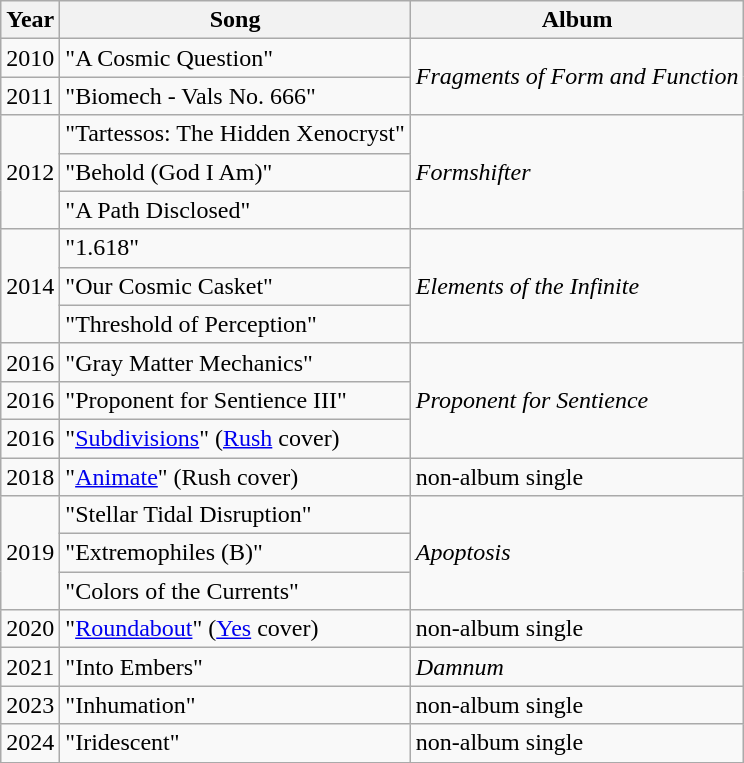<table class="wikitable">
<tr>
<th>Year</th>
<th>Song</th>
<th>Album</th>
</tr>
<tr>
<td>2010</td>
<td>"A Cosmic Question"</td>
<td rowspan=2><em>Fragments of Form and Function</em></td>
</tr>
<tr>
<td>2011</td>
<td>"Biomech - Vals No. 666"</td>
</tr>
<tr>
<td rowspan=3>2012</td>
<td>"Tartessos: The Hidden Xenocryst"</td>
<td rowspan=3><em>Formshifter</em></td>
</tr>
<tr>
<td>"Behold (God I Am)"</td>
</tr>
<tr>
<td>"A Path Disclosed"</td>
</tr>
<tr>
<td rowspan=3>2014</td>
<td>"1.618"</td>
<td rowspan=3><em>Elements of the Infinite</em></td>
</tr>
<tr>
<td>"Our Cosmic Casket"</td>
</tr>
<tr>
<td>"Threshold of Perception"</td>
</tr>
<tr>
<td>2016</td>
<td>"Gray Matter Mechanics"</td>
<td rowspan="3"><em>Proponent for Sentience</em></td>
</tr>
<tr>
<td>2016</td>
<td>"Proponent for Sentience III"</td>
</tr>
<tr>
<td>2016</td>
<td>"<a href='#'>Subdivisions</a>" (<a href='#'>Rush</a> cover)</td>
</tr>
<tr>
<td>2018</td>
<td>"<a href='#'>Animate</a>" (Rush cover)</td>
<td>non-album single</td>
</tr>
<tr>
<td rowspan="3">2019</td>
<td>"Stellar Tidal Disruption"</td>
<td rowspan="3"><em>Apoptosis</em></td>
</tr>
<tr>
<td>"Extremophiles (B)"</td>
</tr>
<tr>
<td>"Colors of the Currents"</td>
</tr>
<tr>
<td>2020</td>
<td>"<a href='#'>Roundabout</a>" (<a href='#'>Yes</a> cover)</td>
<td>non-album single</td>
</tr>
<tr>
<td>2021</td>
<td>"Into Embers"</td>
<td><em>Damnum</em></td>
</tr>
<tr>
<td>2023</td>
<td>"Inhumation"</td>
<td>non-album single</td>
</tr>
<tr>
<td>2024</td>
<td>"Iridescent"</td>
<td>non-album single</td>
</tr>
</table>
